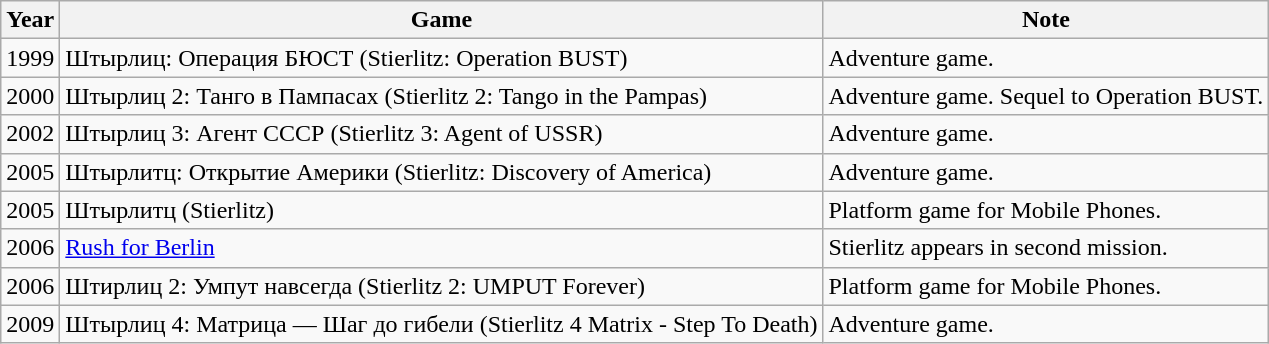<table class="wikitable sortable">
<tr>
<th>Year</th>
<th>Game</th>
<th>Note</th>
</tr>
<tr>
<td>1999</td>
<td>Штырлиц: Операция БЮСТ (Stierlitz: Operation BUST)</td>
<td>Adventure game.</td>
</tr>
<tr>
<td>2000</td>
<td>Штырлиц 2: Танго в Пампасах (Stierlitz 2: Tango in the Pampas)</td>
<td>Adventure game. Sequel to Operation BUST.</td>
</tr>
<tr>
<td>2002</td>
<td>Штырлиц 3: Агент СССР (Stierlitz 3: Agent of USSR)</td>
<td>Adventure game.</td>
</tr>
<tr>
<td>2005</td>
<td>Штырлитц: Открытие Америки (Stierlitz: Discovery of America)</td>
<td>Adventure game.</td>
</tr>
<tr>
<td>2005</td>
<td>Штырлитц (Stierlitz)</td>
<td>Platform game for Mobile Phones.</td>
</tr>
<tr>
<td>2006</td>
<td><a href='#'>Rush for Berlin</a></td>
<td>Stierlitz appears in second mission.</td>
</tr>
<tr>
<td>2006</td>
<td>Штирлиц 2: Умпут навсегда (Stierlitz 2: UMPUT Forever)</td>
<td>Platform game for Mobile Phones.</td>
</tr>
<tr>
<td>2009</td>
<td>Штырлиц 4: Матрица — Шаг до гибели (Stierlitz 4 Matrix - Step To Death)</td>
<td>Adventure game.</td>
</tr>
</table>
